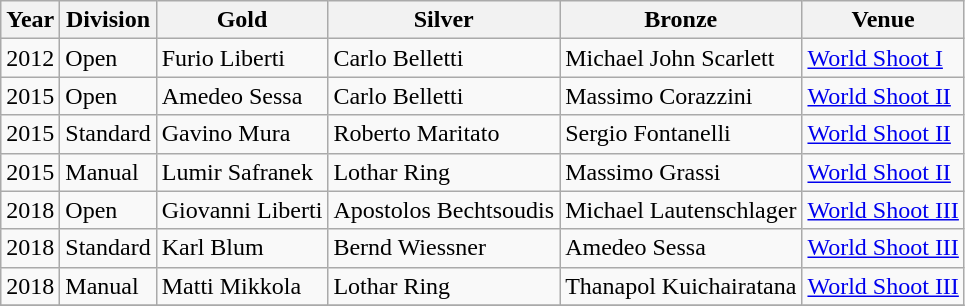<table class="wikitable sortable" style="text-align: left;">
<tr>
<th>Year</th>
<th>Division</th>
<th> Gold</th>
<th> Silver</th>
<th> Bronze</th>
<th>Venue</th>
</tr>
<tr>
<td>2012</td>
<td>Open</td>
<td> Furio Liberti</td>
<td> Carlo Belletti</td>
<td> Michael John Scarlett</td>
<td><a href='#'>World Shoot I</a></td>
</tr>
<tr>
<td>2015</td>
<td>Open</td>
<td> Amedeo Sessa</td>
<td> Carlo Belletti</td>
<td> Massimo Corazzini</td>
<td><a href='#'>World Shoot II</a></td>
</tr>
<tr>
<td>2015</td>
<td>Standard</td>
<td> Gavino Mura</td>
<td> Roberto Maritato</td>
<td> Sergio Fontanelli</td>
<td><a href='#'>World Shoot II</a></td>
</tr>
<tr>
<td>2015</td>
<td>Manual</td>
<td> Lumir Safranek</td>
<td> Lothar Ring</td>
<td> Massimo Grassi</td>
<td><a href='#'>World Shoot II</a></td>
</tr>
<tr>
<td>2018</td>
<td>Open</td>
<td> Giovanni Liberti</td>
<td> Apostolos Bechtsoudis</td>
<td> Michael Lautenschlager</td>
<td><a href='#'>World Shoot III</a></td>
</tr>
<tr>
<td>2018</td>
<td>Standard</td>
<td> Karl Blum</td>
<td> Bernd Wiessner</td>
<td> Amedeo Sessa</td>
<td><a href='#'>World Shoot III</a></td>
</tr>
<tr>
<td>2018</td>
<td>Manual</td>
<td> Matti Mikkola</td>
<td> Lothar Ring</td>
<td> Thanapol Kuichairatana</td>
<td><a href='#'>World Shoot III</a></td>
</tr>
<tr>
</tr>
</table>
